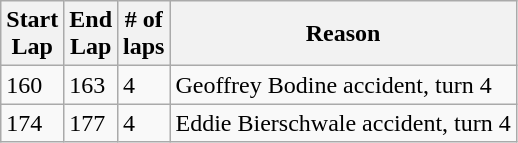<table class="wikitable">
<tr>
<th>Start<br>Lap</th>
<th>End<br>Lap</th>
<th># of<br>laps</th>
<th>Reason</th>
</tr>
<tr>
<td>160</td>
<td>163</td>
<td>4</td>
<td>Geoffrey Bodine accident, turn 4</td>
</tr>
<tr>
<td>174</td>
<td>177</td>
<td>4</td>
<td>Eddie Bierschwale accident, turn 4</td>
</tr>
</table>
